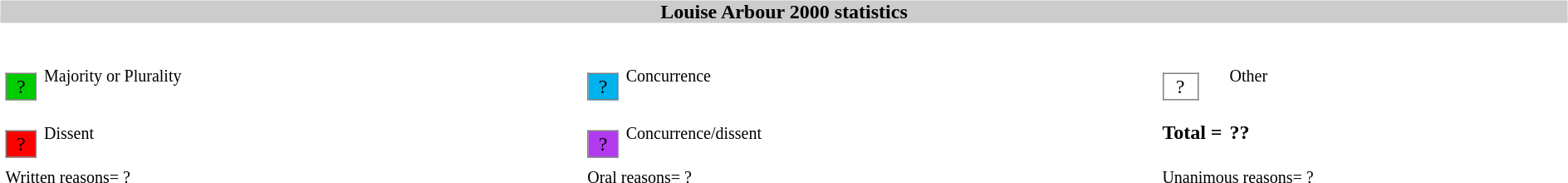<table width=100%>
<tr>
<td><br><table width=100% align=center cellpadding=0 cellspacing=0>
<tr>
<th bgcolor=#CCCCCC>Louise Arbour 2000 statistics</th>
</tr>
<tr>
<td><br><table width=100% cellpadding="2" cellspacing="2" border="0"width=25px>
<tr>
<td><br><table border="1" style="border-collapse:collapse;">
<tr>
<td align=center bgcolor=#00CD00 width=25px>?</td>
</tr>
</table>
</td>
<td><small>Majority or Plurality</small></td>
<td width=25px><br><table border="1" style="border-collapse:collapse;">
<tr>
<td align=center width=25px bgcolor=#00B2EE>?</td>
</tr>
</table>
</td>
<td><small>Concurrence</small></td>
<td width=25px><br><table border="1" style="border-collapse:collapse;">
<tr>
<td align=center width=25px bgcolor=white>?</td>
</tr>
</table>
</td>
<td><small>Other</small></td>
</tr>
<tr>
<td width=25px><br><table border="1" style="border-collapse:collapse;">
<tr>
<td align=center width=25px bgcolor=red>?</td>
</tr>
</table>
</td>
<td><small>Dissent</small></td>
<td width=25px><br><table border="1" style="border-collapse:collapse;">
<tr>
<td align=center width=25px bgcolor=#B23AEE>?</td>
</tr>
</table>
</td>
<td><small>Concurrence/dissent</small></td>
<td white-space: nowrap><strong>Total = </strong></td>
<td><strong>??</strong></td>
</tr>
<tr>
<td colspan=2><small>Written reasons= ?</small></td>
<td colspan=2><small>Oral reasons= ?</small></td>
<td colspan=2><small>Unanimous reasons= ?</small></td>
</tr>
<tr>
</tr>
</table>
</td>
</tr>
</table>
</td>
</tr>
</table>
